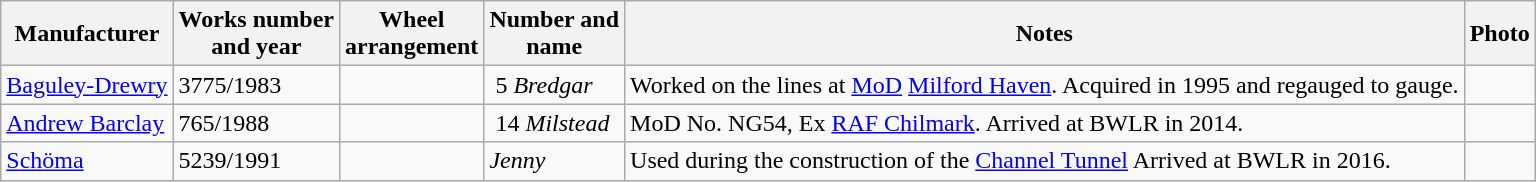<table class="wikitable">
<tr>
<th>Manufacturer</th>
<th>Works number<br>and year</th>
<th>Wheel<br>arrangement</th>
<th>Number and<br>name</th>
<th>Notes</th>
<th>Photo</th>
</tr>
<tr>
<td><a href='#'>Baguley-Drewry</a></td>
<td>3775/1983</td>
<td></td>
<td> 5 <em>Bredgar</em></td>
<td>Worked on the  lines at <a href='#'>MoD</a> <a href='#'>Milford Haven</a>. Acquired in 1995 and regauged to  gauge.</td>
<td></td>
</tr>
<tr>
<td><a href='#'>Andrew Barclay</a></td>
<td>765/1988</td>
<td></td>
<td> 14 <em>Milstead</em></td>
<td>MoD No. NG54, Ex <a href='#'>RAF Chilmark</a>. Arrived at BWLR in 2014.</td>
<td></td>
</tr>
<tr>
<td><a href='#'>Schöma</a></td>
<td>5239/1991</td>
<td></td>
<td><em>Jenny</em></td>
<td>Used during the construction of the <a href='#'>Channel Tunnel</a> Arrived at BWLR in 2016.</td>
<td></td>
</tr>
</table>
